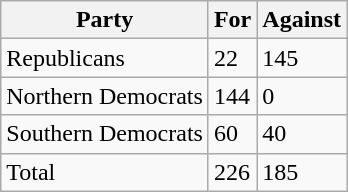<table class="wikitable">
<tr>
<th>Party</th>
<th>For</th>
<th>Against</th>
</tr>
<tr>
<td>Republicans</td>
<td>22</td>
<td>145</td>
</tr>
<tr>
<td>Northern Democrats</td>
<td>144</td>
<td>0</td>
</tr>
<tr>
<td>Southern Democrats</td>
<td>60</td>
<td>40</td>
</tr>
<tr>
<td>Total</td>
<td>226</td>
<td>185</td>
</tr>
</table>
